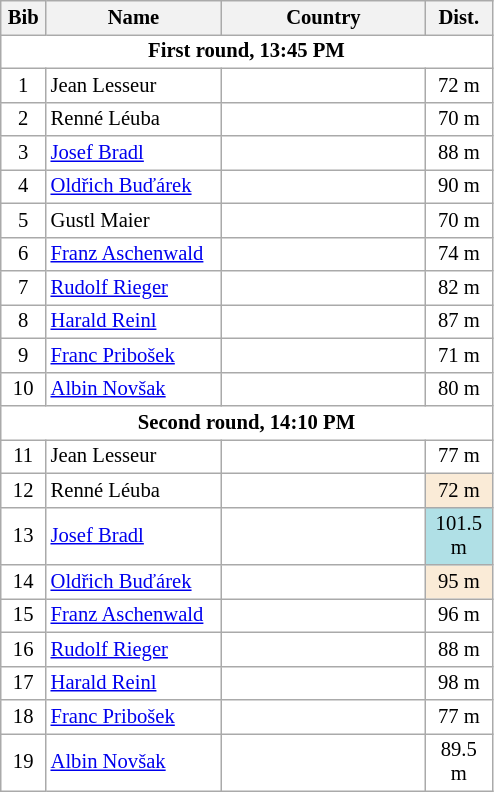<table class="wikitable sortable" style="background:#fff; font-size:86%; width:26%; line-height:16px; border:grey solid 1px; border-collapse:collapse;">
<tr>
<th width="25">Bib</th>
<th width="135">Name</th>
<th width="175">Country</th>
<th width="42">Dist.</th>
</tr>
<tr>
<td colspan=4 align=center><strong>First round, 13:45 PM</strong></td>
</tr>
<tr>
<td align=center>1</td>
<td>Jean Lesseur</td>
<td></td>
<td align=center>72 m</td>
</tr>
<tr>
<td align=center>2</td>
<td>Renné Léuba</td>
<td></td>
<td align=center>70 m</td>
</tr>
<tr>
<td align=center>3</td>
<td><a href='#'>Josef Bradl</a></td>
<td></td>
<td align=center>88 m</td>
</tr>
<tr>
<td align=center>4</td>
<td><a href='#'>Oldřich Buďárek</a></td>
<td></td>
<td align=center>90 m</td>
</tr>
<tr>
<td align=center>5</td>
<td>Gustl Maier</td>
<td></td>
<td align=center>70 m</td>
</tr>
<tr>
<td align=center>6</td>
<td><a href='#'>Franz Aschenwald</a></td>
<td></td>
<td align=center>74 m</td>
</tr>
<tr>
<td align=center>7</td>
<td><a href='#'>Rudolf Rieger</a></td>
<td></td>
<td align=center>82 m</td>
</tr>
<tr>
<td align=center>8</td>
<td><a href='#'>Harald Reinl</a></td>
<td></td>
<td align=center>87 m</td>
</tr>
<tr>
<td align=center>9</td>
<td><a href='#'>Franc Pribošek</a></td>
<td></td>
<td align=center>71 m</td>
</tr>
<tr>
<td align=center>10</td>
<td><a href='#'>Albin Novšak</a></td>
<td></td>
<td align=center>80 m</td>
</tr>
<tr>
<td colspan=4 align=center><strong>Second round, 14:10 PM</strong></td>
</tr>
<tr>
<td align=center>11</td>
<td>Jean Lesseur</td>
<td></td>
<td align=center>77 m</td>
</tr>
<tr>
<td align=center>12</td>
<td>Renné Léuba</td>
<td></td>
<td align=center bgcolor=#FAEBD7>72 m</td>
</tr>
<tr>
<td align=center>13</td>
<td><a href='#'>Josef Bradl</a></td>
<td></td>
<td align=center bgcolor=#B0E0E6>101.5 m</td>
</tr>
<tr>
<td align=center>14</td>
<td><a href='#'>Oldřich Buďárek</a></td>
<td></td>
<td align=center bgcolor=#FAEBD7>95 m</td>
</tr>
<tr>
<td align=center>15</td>
<td><a href='#'>Franz Aschenwald</a></td>
<td></td>
<td align=center>96 m</td>
</tr>
<tr>
<td align=center>16</td>
<td><a href='#'>Rudolf Rieger</a></td>
<td></td>
<td align=center>88 m</td>
</tr>
<tr>
<td align=center>17</td>
<td><a href='#'>Harald Reinl</a></td>
<td></td>
<td align=center>98 m</td>
</tr>
<tr>
<td align=center>18</td>
<td><a href='#'>Franc Pribošek</a></td>
<td></td>
<td align=center>77 m</td>
</tr>
<tr>
<td align=center>19</td>
<td><a href='#'>Albin Novšak</a></td>
<td></td>
<td align=center>89.5 m</td>
</tr>
</table>
